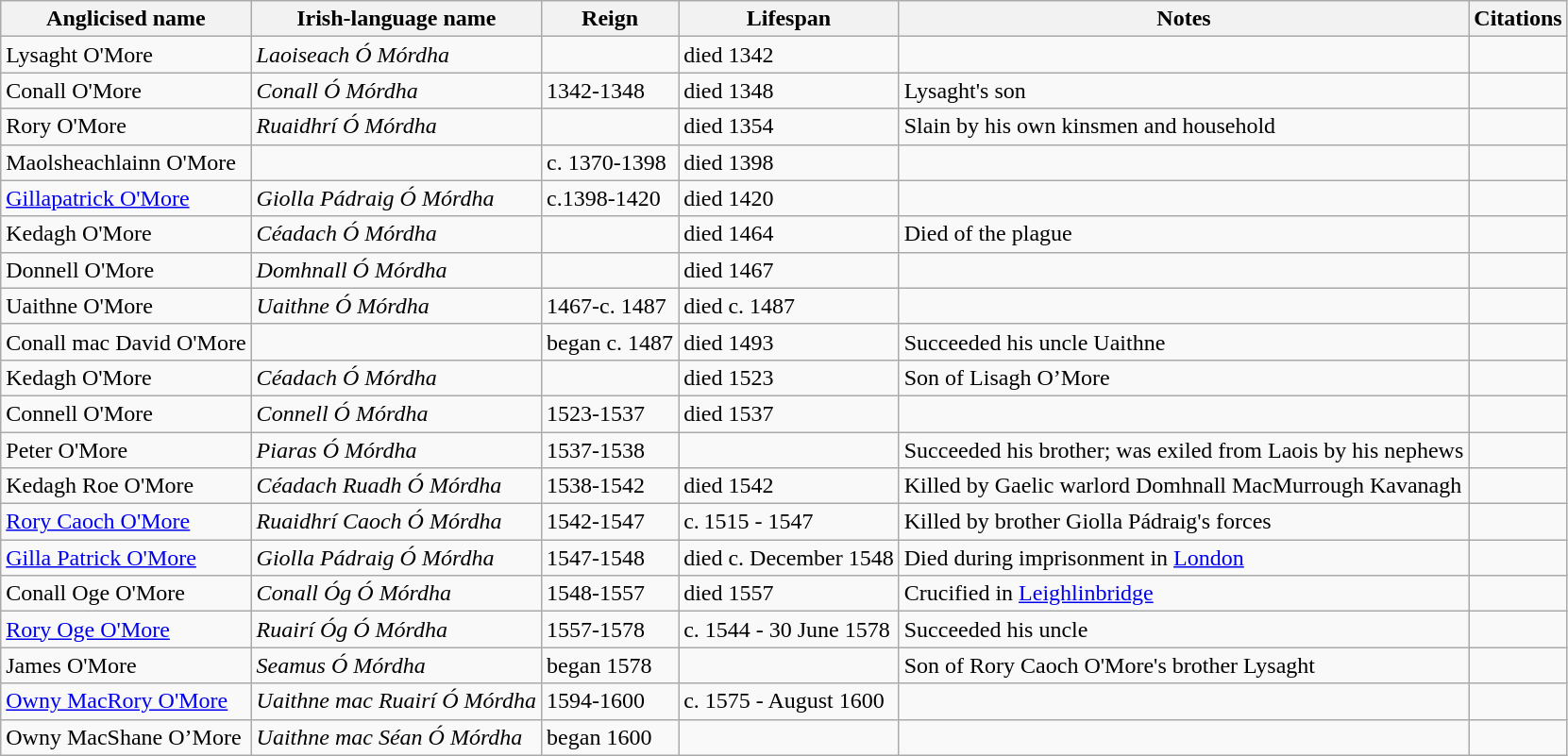<table class="wikitable">
<tr>
<th>Anglicised name</th>
<th>Irish-language name</th>
<th>Reign</th>
<th>Lifespan</th>
<th>Notes</th>
<th>Citations</th>
</tr>
<tr>
<td>Lysaght O'More</td>
<td><em>Laoiseach Ó Mórdha</em></td>
<td></td>
<td>died 1342</td>
<td></td>
<td></td>
</tr>
<tr>
<td>Conall O'More</td>
<td><em>Conall Ó Mórdha</em></td>
<td>1342-1348</td>
<td>died 1348</td>
<td>Lysaght's son</td>
<td></td>
</tr>
<tr>
<td>Rory O'More</td>
<td><em>Ruaidhrí Ó Mórdha</em></td>
<td></td>
<td>died 1354</td>
<td>Slain by his own kinsmen and household</td>
<td></td>
</tr>
<tr>
<td>Maolsheachlainn O'More</td>
<td></td>
<td>c. 1370-1398</td>
<td>died 1398</td>
<td></td>
<td></td>
</tr>
<tr>
<td><a href='#'>Gillapatrick O'More</a></td>
<td><em>Giolla Pádraig Ó Mórdha</em></td>
<td>c.1398-1420</td>
<td>died 1420</td>
<td></td>
<td></td>
</tr>
<tr>
<td>Kedagh O'More</td>
<td><em>Céadach Ó Mórdha</em></td>
<td></td>
<td>died 1464</td>
<td>Died of the plague</td>
<td></td>
</tr>
<tr>
<td>Donnell O'More</td>
<td><em>Domhnall Ó Mórdha</em></td>
<td></td>
<td>died 1467</td>
<td></td>
<td></td>
</tr>
<tr>
<td>Uaithne O'More</td>
<td><em>Uaithne Ó Mórdha</em></td>
<td>1467-c. 1487</td>
<td>died c. 1487</td>
<td></td>
<td></td>
</tr>
<tr>
<td>Conall mac David O'More</td>
<td></td>
<td>began c. 1487</td>
<td>died 1493</td>
<td>Succeeded his uncle Uaithne</td>
<td></td>
</tr>
<tr>
<td>Kedagh O'More</td>
<td><em>Céadach Ó Mórdha</em></td>
<td></td>
<td>died 1523</td>
<td>Son of Lisagh O’More</td>
<td></td>
</tr>
<tr>
<td>Connell O'More</td>
<td><em>Connell Ó Mórdha</em></td>
<td>1523-1537</td>
<td>died 1537</td>
<td></td>
<td></td>
</tr>
<tr>
<td>Peter O'More</td>
<td><em>Piaras Ó Mórdha</em></td>
<td>1537-1538</td>
<td></td>
<td>Succeeded his brother; was exiled from Laois by his nephews</td>
<td></td>
</tr>
<tr>
<td>Kedagh Roe O'More</td>
<td><em>Céadach Ruadh Ó Mórdha</em></td>
<td>1538-1542</td>
<td>died 1542</td>
<td>Killed by Gaelic warlord Domhnall MacMurrough Kavanagh</td>
<td></td>
</tr>
<tr>
<td><a href='#'>Rory Caoch O'More</a></td>
<td><em>Ruaidhrí Caoch Ó Mórdha</em></td>
<td>1542-1547</td>
<td><abbr>c.</abbr> 1515 - 1547</td>
<td>Killed by brother Giolla Pádraig's forces</td>
<td></td>
</tr>
<tr>
<td><a href='#'>Gilla Patrick O'More</a></td>
<td><em>Giolla Pádraig Ó Mórdha</em></td>
<td>1547-1548</td>
<td>died c. December 1548</td>
<td>Died during imprisonment in <a href='#'>London</a></td>
<td></td>
</tr>
<tr>
<td>Conall Oge O'More</td>
<td><em>Conall Óg Ó Mórdha</em></td>
<td>1548-1557</td>
<td>died 1557</td>
<td>Crucified in <a href='#'>Leighlinbridge</a></td>
<td></td>
</tr>
<tr>
<td><a href='#'>Rory Oge O'More</a></td>
<td><em>Ruairí Óg Ó Mórdha</em></td>
<td>1557-1578</td>
<td><abbr>c.</abbr> 1544 - 30 June 1578</td>
<td>Succeeded his uncle</td>
<td></td>
</tr>
<tr>
<td>James O'More</td>
<td><em>Seamus Ó Mórdha</em></td>
<td>began 1578</td>
<td></td>
<td>Son of Rory Caoch O'More's brother Lysaght</td>
<td></td>
</tr>
<tr>
<td><a href='#'>Owny MacRory O'More</a></td>
<td><em>Uaithne mac Ruairí Ó Mórdha</em></td>
<td>1594-1600</td>
<td>c. 1575 - August 1600</td>
<td></td>
<td></td>
</tr>
<tr>
<td>Owny MacShane O’More</td>
<td><em>Uaithne mac Séan Ó Mórdha</em></td>
<td>began 1600</td>
<td></td>
<td></td>
<td></td>
</tr>
</table>
